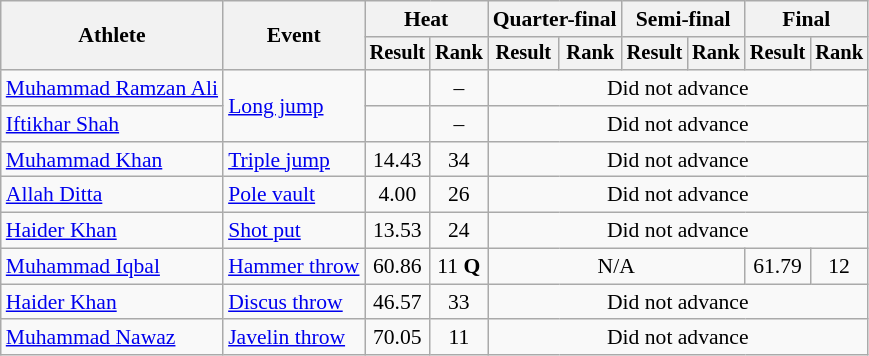<table class=wikitable style=font-size:90%;text-align:center>
<tr>
<th rowspan=2>Athlete</th>
<th rowspan=2>Event</th>
<th colspan=2>Heat</th>
<th colspan=2>Quarter-final</th>
<th colspan=2>Semi-final</th>
<th colspan=2>Final</th>
</tr>
<tr style=font-size:95%>
<th>Result</th>
<th>Rank</th>
<th>Result</th>
<th>Rank</th>
<th>Result</th>
<th>Rank</th>
<th>Result</th>
<th>Rank</th>
</tr>
<tr>
<td align=left><a href='#'>Muhammad Ramzan Ali</a></td>
<td align=left rowspan=2><a href='#'>Long jump</a></td>
<td></td>
<td>–</td>
<td colspan=6>Did not advance</td>
</tr>
<tr>
<td align=left><a href='#'>Iftikhar Shah</a></td>
<td></td>
<td>–</td>
<td colspan=6>Did not advance</td>
</tr>
<tr>
<td align=left><a href='#'>Muhammad Khan</a></td>
<td align=left><a href='#'>Triple jump</a></td>
<td>14.43</td>
<td>34</td>
<td colspan=6>Did not advance</td>
</tr>
<tr>
<td align=left><a href='#'>Allah Ditta</a></td>
<td align=left><a href='#'>Pole vault</a></td>
<td>4.00</td>
<td>26</td>
<td colspan=6>Did not advance</td>
</tr>
<tr>
<td align=left><a href='#'>Haider Khan</a></td>
<td align=left><a href='#'>Shot put</a></td>
<td>13.53</td>
<td>24</td>
<td colspan=6>Did not advance</td>
</tr>
<tr>
<td align=left><a href='#'>Muhammad Iqbal</a></td>
<td align=left><a href='#'>Hammer throw</a></td>
<td>60.86</td>
<td>11 <strong>Q</strong></td>
<td colspan=4>N/A</td>
<td>61.79</td>
<td>12</td>
</tr>
<tr>
<td align=left><a href='#'>Haider Khan</a></td>
<td align=left><a href='#'>Discus throw</a></td>
<td>46.57</td>
<td>33</td>
<td colspan=6>Did not advance</td>
</tr>
<tr>
<td align=left><a href='#'>Muhammad Nawaz</a></td>
<td align=left><a href='#'>Javelin throw</a></td>
<td>70.05</td>
<td>11</td>
<td colspan=6>Did not advance</td>
</tr>
</table>
